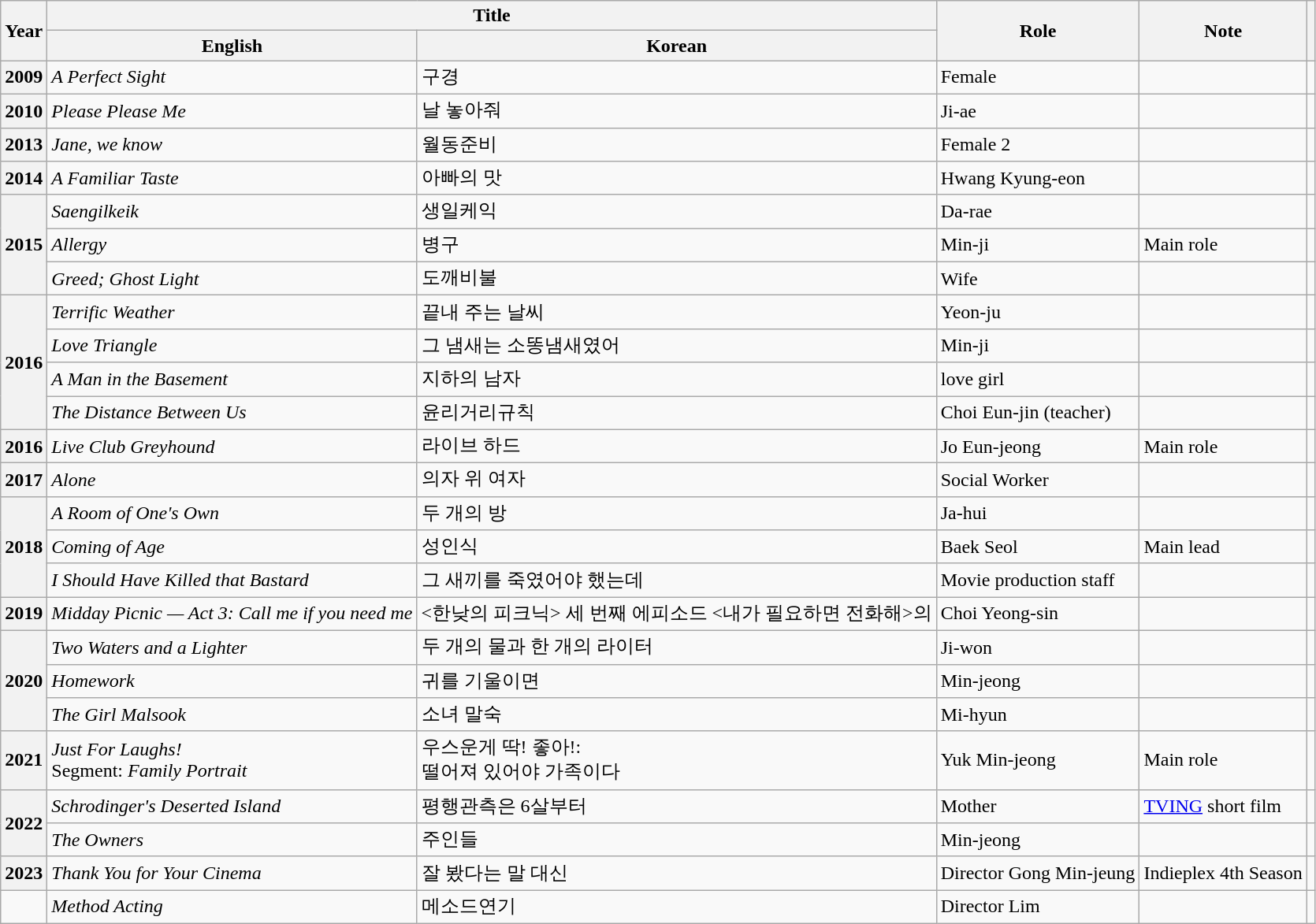<table class="wikitable plainrowheaders sortable">
<tr>
<th rowspan="2" scope="col">Year</th>
<th colspan="2" scope="col">Title</th>
<th rowspan="2" scope="col">Role</th>
<th rowspan="2" scope="col" class="unsortable">Note</th>
<th rowspan="2" scope="col" class="unsortable"></th>
</tr>
<tr>
<th>English</th>
<th>Korean</th>
</tr>
<tr>
<th scope="row">2009</th>
<td><em>A Perfect Sight</em></td>
<td>구경</td>
<td>Female</td>
<td></td>
<td></td>
</tr>
<tr>
<th scope="row">2010</th>
<td><em>Please Please Me</em></td>
<td>날 놓아줘</td>
<td>Ji-ae</td>
<td></td>
<td></td>
</tr>
<tr>
<th scope="row">2013</th>
<td><em>Jane, we know</em></td>
<td>월동준비</td>
<td>Female 2</td>
<td></td>
<td></td>
</tr>
<tr>
<th scope="row">2014</th>
<td><em>A Familiar Taste</em></td>
<td>아빠의 맛</td>
<td>Hwang Kyung-eon</td>
<td></td>
<td></td>
</tr>
<tr>
<th scope="row"  rowspan="3">2015</th>
<td><em>Saengilkeik</em></td>
<td>생일케익</td>
<td>Da-rae</td>
<td></td>
<td></td>
</tr>
<tr>
<td><em>Allergy</em></td>
<td>병구</td>
<td>Min-ji</td>
<td>Main role</td>
<td></td>
</tr>
<tr>
<td><em>Greed; Ghost Light</em></td>
<td>도깨비불</td>
<td>Wife</td>
<td></td>
<td></td>
</tr>
<tr>
<th scope="row"  rowspan="4">2016</th>
<td><em>Terrific Weather</em></td>
<td>끝내 주는 날씨</td>
<td>Yeon-ju</td>
<td></td>
<td></td>
</tr>
<tr>
<td><em>Love Triangle</em></td>
<td>그 냄새는 소똥냄새였어</td>
<td>Min-ji</td>
<td></td>
<td></td>
</tr>
<tr>
<td><em>A Man in the Basement</em></td>
<td>지하의 남자</td>
<td>love girl</td>
<td></td>
<td></td>
</tr>
<tr>
<td><em>The Distance Between Us</em></td>
<td>윤리거리규칙</td>
<td>Choi Eun-jin (teacher)</td>
<td></td>
<td></td>
</tr>
<tr>
<th scope="row">2016</th>
<td><em>Live Club Greyhound</em></td>
<td>라이브 하드</td>
<td>Jo Eun-jeong</td>
<td>Main role</td>
<td></td>
</tr>
<tr>
<th scope="row">2017</th>
<td><em>Alone</em></td>
<td>의자 위 여자</td>
<td>Social Worker</td>
<td></td>
<td></td>
</tr>
<tr>
<th rowspan="3" scope="row">2018</th>
<td><em>A Room of One's Own</em></td>
<td>두 개의 방</td>
<td>Ja-hui</td>
<td></td>
<td></td>
</tr>
<tr>
<td><em>Coming of Age</em></td>
<td>성인식</td>
<td>Baek Seol</td>
<td>Main lead</td>
<td></td>
</tr>
<tr>
<td><em>I Should Have Killed that Bastard</em></td>
<td>그 새끼를 죽였어야 했는데</td>
<td>Movie production staff</td>
<td></td>
<td></td>
</tr>
<tr>
<th scope="row">2019</th>
<td><em>Midday Picnic — Act 3:  Call me if you need me</em></td>
<td><한낮의 피크닉> 세 번째 에피소드 <내가 필요하면 전화해>의</td>
<td>Choi Yeong-sin</td>
<td></td>
<td></td>
</tr>
<tr>
<th scope="row" rowspan="3">2020</th>
<td><em>Two Waters and a Lighter</em></td>
<td>두 개의 물과 한 개의 라이터</td>
<td>Ji-won</td>
<td></td>
<td></td>
</tr>
<tr>
<td><em>Homework</em></td>
<td>귀를 기울이면</td>
<td>Min-jeong</td>
<td></td>
<td></td>
</tr>
<tr>
<td><em>The Girl Malsook</em></td>
<td>소녀 말숙</td>
<td>Mi-hyun</td>
<td></td>
<td></td>
</tr>
<tr>
<th scope="row">2021</th>
<td><em>Just For Laughs!</em><br>Segment: <em>Family Portrait</em></td>
<td>우스운게 딱! 좋아!:<br>떨어져 있어야 가족이다</td>
<td>Yuk Min-jeong</td>
<td>Main role</td>
<td><br></td>
</tr>
<tr>
<th scope="row" rowspan="2">2022</th>
<td><em>Schrodinger's Deserted Island</em></td>
<td>평행관측은 6살부터</td>
<td>Mother</td>
<td><a href='#'>TVING</a> short film</td>
<td></td>
</tr>
<tr>
<td><em>The Owners</em></td>
<td>주인들</td>
<td>Min-jeong</td>
<td></td>
<td></td>
</tr>
<tr>
<th scope="row">2023</th>
<td><em>Thank You for Your Cinema</em></td>
<td>잘 봤다는 말 대신</td>
<td>Director Gong Min-jeung</td>
<td>Indieplex 4th Season</td>
<td></td>
</tr>
<tr>
<td></td>
<td><em>Method Acting</em></td>
<td>메소드연기</td>
<td>Director Lim</td>
<td></td>
<td></td>
</tr>
</table>
